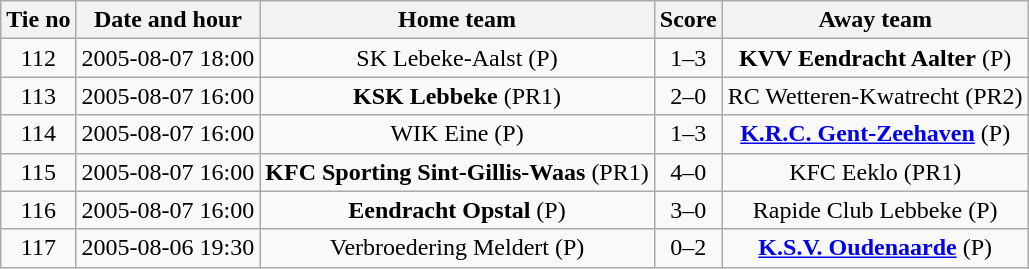<table class="wikitable" style="text-align: center">
<tr>
<th>Tie no</th>
<th>Date and hour</th>
<th>Home team</th>
<th>Score</th>
<th>Away team</th>
</tr>
<tr>
<td>112</td>
<td>2005-08-07 18:00</td>
<td>SK Lebeke-Aalst (P)</td>
<td>1–3</td>
<td><strong>KVV Eendracht Aalter</strong> (P)</td>
</tr>
<tr>
<td>113</td>
<td>2005-08-07 16:00</td>
<td><strong>KSK Lebbeke</strong> (PR1)</td>
<td>2–0</td>
<td>RC Wetteren-Kwatrecht (PR2)</td>
</tr>
<tr>
<td>114</td>
<td>2005-08-07 16:00</td>
<td>WIK Eine (P)</td>
<td>1–3</td>
<td><strong><a href='#'>K.R.C. Gent-Zeehaven</a></strong> (P)</td>
</tr>
<tr>
<td>115</td>
<td>2005-08-07 16:00</td>
<td><strong>KFC Sporting Sint-Gillis-Waas</strong> (PR1)</td>
<td>4–0</td>
<td>KFC Eeklo (PR1)</td>
</tr>
<tr>
<td>116</td>
<td>2005-08-07 16:00</td>
<td><strong>Eendracht Opstal</strong> (P)</td>
<td>3–0</td>
<td>Rapide Club Lebbeke (P)</td>
</tr>
<tr>
<td>117</td>
<td>2005-08-06 19:30</td>
<td>Verbroedering Meldert (P)</td>
<td>0–2</td>
<td><strong><a href='#'>K.S.V. Oudenaarde</a></strong> (P)</td>
</tr>
</table>
